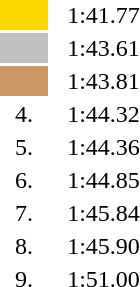<table style="text-align:center">
<tr>
<td width=30 bgcolor=gold></td>
<td align=left></td>
<td width=60>1:41.77</td>
</tr>
<tr>
<td bgcolor=silver></td>
<td align=left></td>
<td>1:43.61</td>
</tr>
<tr>
<td bgcolor=cc9966></td>
<td align=left></td>
<td>1:43.81</td>
</tr>
<tr>
<td>4.</td>
<td align=left></td>
<td>1:44.32</td>
</tr>
<tr>
<td>5.</td>
<td align=left></td>
<td>1:44.36</td>
</tr>
<tr>
<td>6.</td>
<td align=left></td>
<td>1:44.85</td>
</tr>
<tr>
<td>7.</td>
<td align=left></td>
<td>1:45.84</td>
</tr>
<tr>
<td>8.</td>
<td align=left></td>
<td>1:45.90</td>
</tr>
<tr>
<td>9.</td>
<td align=left></td>
<td>1:51.00</td>
</tr>
</table>
